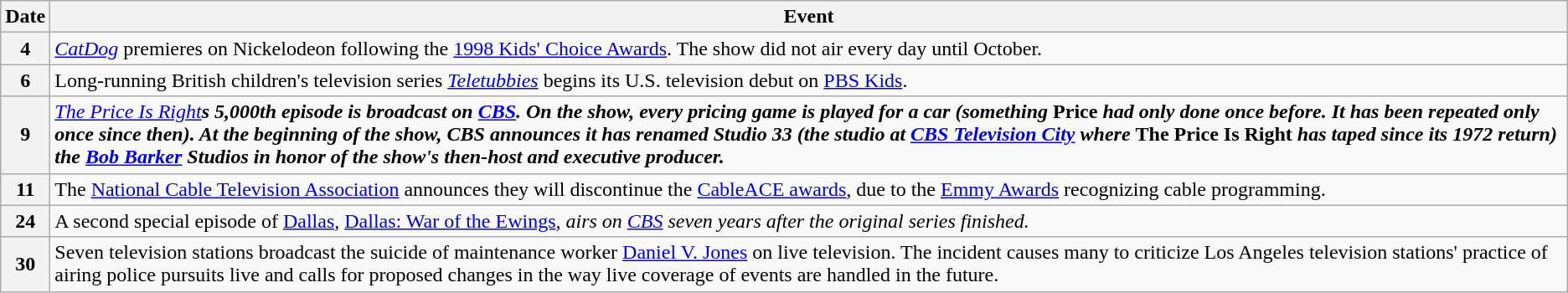<table class="wikitable">
<tr>
<th>Date</th>
<th>Event</th>
</tr>
<tr>
<th>4</th>
<td><em><a href='#'>CatDog</a></em> premieres on Nickelodeon following the <a href='#'>1998 Kids' Choice Awards</a>. The show did not air every day until October.</td>
</tr>
<tr>
<th>6</th>
<td>Long-running British children's television series <em><a href='#'>Teletubbies</a></em> begins its U.S. television debut on <a href='#'>PBS Kids</a>.</td>
</tr>
<tr>
<th>9</th>
<td><em><a href='#'>The Price Is Right</a><strong>s 5,000th episode is broadcast on <a href='#'>CBS</a>. On the show, every pricing game is played for a car (something </em>Price<em> had only done once before. It has been repeated only once since then). At the beginning of the show, CBS announces it has renamed Studio 33 (the studio at <a href='#'>CBS Television City</a> where </em>The Price Is Right<em> has taped since its 1972 return) the <a href='#'>Bob Barker</a> Studios in honor of the show's then-host and executive producer.</td>
</tr>
<tr>
<th>11</th>
<td>The <a href='#'>National Cable Television Association</a> announces they will discontinue the <a href='#'>CableACE awards</a>, due to the <a href='#'>Emmy Awards</a> recognizing cable programming.</td>
</tr>
<tr>
<th>24</th>
<td>A second special episode of </em><a href='#'>Dallas</a><em>, </em><a href='#'>Dallas: War of the Ewings</a><em>, airs on <a href='#'>CBS</a> seven years after the original series finished.</td>
</tr>
<tr>
<th>30</th>
<td>Seven television stations broadcast the suicide of maintenance worker <a href='#'>Daniel V. Jones</a> on live television. The incident causes many to criticize Los Angeles television stations' practice of airing police pursuits live and calls for proposed changes in the way live coverage of events are handled in the future.</td>
</tr>
</table>
